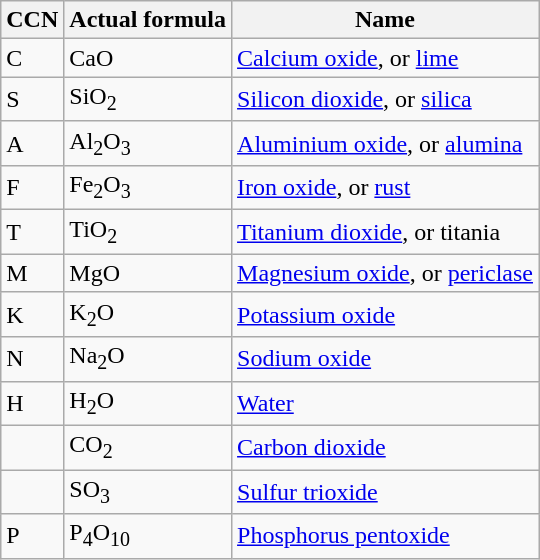<table class="wikitable">
<tr>
<th>CCN</th>
<th>Actual formula</th>
<th>Name</th>
</tr>
<tr>
<td>C</td>
<td>CaO</td>
<td><a href='#'>Calcium oxide</a>, or <a href='#'>lime</a></td>
</tr>
<tr>
<td>S</td>
<td>SiO<sub>2</sub></td>
<td><a href='#'>Silicon dioxide</a>, or <a href='#'>silica</a></td>
</tr>
<tr>
<td>A</td>
<td>Al<sub>2</sub>O<sub>3</sub></td>
<td><a href='#'>Aluminium oxide</a>, or <a href='#'>alumina</a></td>
</tr>
<tr>
<td>F</td>
<td>Fe<sub>2</sub>O<sub>3</sub></td>
<td><a href='#'>Iron oxide</a>, or <a href='#'>rust</a></td>
</tr>
<tr>
<td>T</td>
<td>TiO<sub>2</sub></td>
<td><a href='#'>Titanium dioxide</a>, or titania</td>
</tr>
<tr>
<td>M</td>
<td>MgO</td>
<td><a href='#'>Magnesium oxide</a>, or <a href='#'>periclase</a></td>
</tr>
<tr>
<td>K</td>
<td>K<sub>2</sub>O</td>
<td><a href='#'>Potassium oxide</a></td>
</tr>
<tr>
<td>N</td>
<td>Na<sub>2</sub>O</td>
<td><a href='#'>Sodium oxide</a></td>
</tr>
<tr>
<td>H</td>
<td>H<sub>2</sub>O</td>
<td><a href='#'>Water</a></td>
</tr>
<tr>
<td></td>
<td>CO<sub>2</sub></td>
<td><a href='#'>Carbon dioxide</a></td>
</tr>
<tr>
<td></td>
<td>SO<sub>3</sub></td>
<td><a href='#'>Sulfur trioxide</a></td>
</tr>
<tr>
<td>P</td>
<td>P<sub>4</sub>O<sub>10</sub></td>
<td><a href='#'>Phosphorus pentoxide</a></td>
</tr>
</table>
